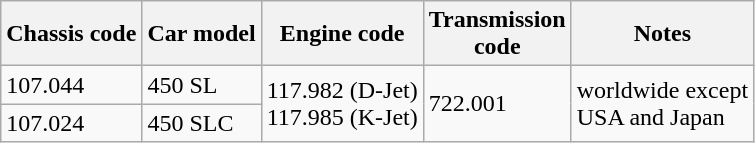<table class="wikitable collapsible collapsed">
<tr>
<th>Chassis code</th>
<th>Car model</th>
<th>Engine code</th>
<th>Transmission<br>code</th>
<th>Notes</th>
</tr>
<tr>
<td>107.044</td>
<td>450 SL</td>
<td rowspan="2">117.982 (D-Jet)<br>117.985 (K-Jet)</td>
<td rowspan="2">722.001</td>
<td rowspan="2">worldwide except<br>USA and Japan</td>
</tr>
<tr>
<td>107.024</td>
<td>450 SLC</td>
</tr>
</table>
